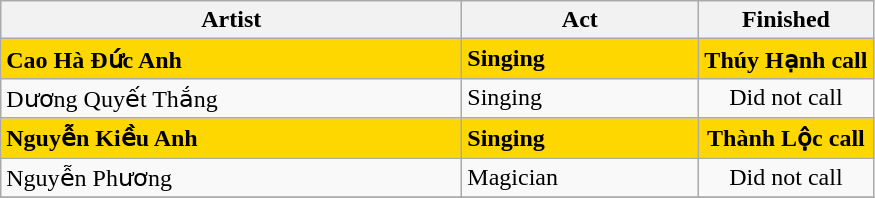<table class=wikitable style="height:4.7em">
<tr>
<th width=300>Artist</th>
<th width=150>Act</th>
<th width=110>Finished</th>
</tr>
<tr>
<td bgcolor=gold><strong>Cao Hà Đức Anh</strong></td>
<td bgcolor=gold><strong>Singing</strong></td>
<td align=center bgcolor=gold><strong>Thúy Hạnh call</strong></td>
</tr>
<tr>
<td>Dương Quyết Thắng</td>
<td>Singing</td>
<td align=center>Did not call</td>
</tr>
<tr>
<td bgcolor=gold><strong>Nguyễn Kiều Anh</strong></td>
<td bgcolor=gold><strong>Singing</strong></td>
<td align=center bgcolor=gold><strong>Thành Lộc call</strong></td>
</tr>
<tr>
<td>Nguyễn Phương</td>
<td>Magician</td>
<td align=center>Did not call</td>
</tr>
<tr>
</tr>
</table>
